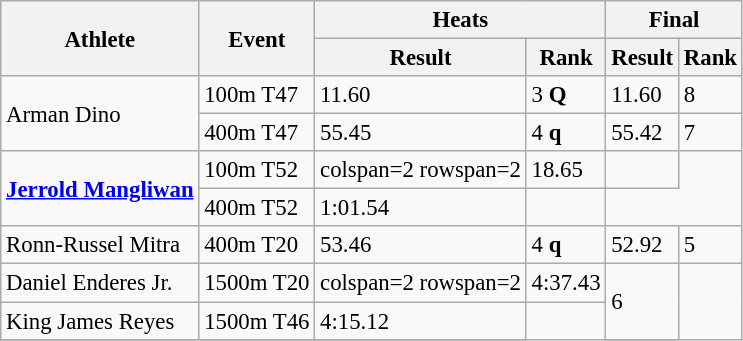<table class=wikitable style="font-size:95%" style="text-align:center">
<tr>
<th rowspan=2>Athlete</th>
<th rowspan=2>Event</th>
<th colspan=2>Heats</th>
<th colspan=2>Final</th>
</tr>
<tr>
<th>Result</th>
<th>Rank</th>
<th>Result</th>
<th>Rank</th>
</tr>
<tr>
<td align=left rowspan=2>Arman Dino</td>
<td align=left>100m T47</td>
<td>11.60</td>
<td>3 <strong>Q</strong></td>
<td>11.60</td>
<td>8</td>
</tr>
<tr>
<td align=left>400m T47</td>
<td>55.45</td>
<td>4 <strong>q</strong></td>
<td>55.42</td>
<td>7</td>
</tr>
<tr>
<td align=left rowspan=2><strong><a href='#'>Jerrold Mangliwan</a></strong></td>
<td align=left>100m T52</td>
<td>colspan=2 rowspan=2 </td>
<td>18.65 </td>
<td></td>
</tr>
<tr>
<td align=left>400m T52</td>
<td>1:01.54 </td>
<td></td>
</tr>
<tr>
<td align=left>Ronn-Russel Mitra</td>
<td align=left>400m T20</td>
<td>53.46</td>
<td>4 <strong>q</strong></td>
<td>52.92 </td>
<td>5</td>
</tr>
<tr>
<td align=left>Daniel Enderes Jr.</td>
<td align=left>1500m T20</td>
<td>colspan=2 rowspan=2 </td>
<td>4:37.43 </td>
<td rowspan=2>6</td>
</tr>
<tr>
<td align=left>King James Reyes</td>
<td align=left>1500m T46</td>
<td>4:15.12 </td>
</tr>
<tr>
</tr>
</table>
